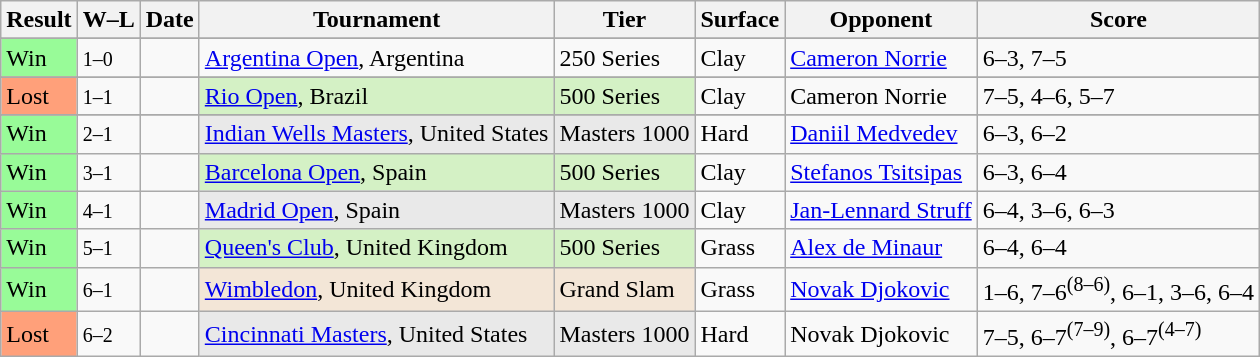<table class="sortable wikitable">
<tr>
<th>Result</th>
<th class="unsortable">W–L</th>
<th>Date</th>
<th>Tournament</th>
<th>Tier</th>
<th>Surface</th>
<th>Opponent</th>
<th class="unsortable">Score</th>
</tr>
<tr>
</tr>
<tr>
<td style="background:#98fb98;">Win</td>
<td><small>1–0</small></td>
<td><a href='#'></a></td>
<td><a href='#'>Argentina Open</a>, Argentina</td>
<td>250 Series</td>
<td>Clay</td>
<td> <a href='#'>Cameron Norrie</a></td>
<td>6–3, 7–5</td>
</tr>
<tr>
</tr>
<tr>
<td style="background:#ffa07a;">Lost</td>
<td><small>1–1</small></td>
<td><a href='#'></a></td>
<td style="background:#D4F1C5;"><a href='#'>Rio Open</a>, Brazil</td>
<td style="background:#D4F1C5;">500 Series</td>
<td>Clay</td>
<td> Cameron Norrie</td>
<td>7–5, 4–6, 5–7</td>
</tr>
<tr>
</tr>
<tr>
<td style="background:#98fb98;">Win</td>
<td><small>2–1</small></td>
<td><a href='#'></a></td>
<td style="background:#E9E9E9;"><a href='#'>Indian Wells Masters</a>, United States</td>
<td style="background:#E9E9E9;">Masters 1000</td>
<td>Hard</td>
<td> <a href='#'>Daniil Medvedev</a></td>
<td>6–3, 6–2</td>
</tr>
<tr>
<td style="background:#98fb98;">Win</td>
<td><small>3–1</small></td>
<td><a href='#'></a></td>
<td style="background:#D4F1C5;"><a href='#'>Barcelona Open</a>, Spain</td>
<td style="background:#D4F1C5;">500 Series</td>
<td>Clay</td>
<td> <a href='#'>Stefanos Tsitsipas</a></td>
<td>6–3, 6–4</td>
</tr>
<tr>
<td style="background:#98fb98;">Win</td>
<td><small>4–1</small></td>
<td><a href='#'></a></td>
<td style="background:#e9e9e9;"><a href='#'>Madrid Open</a>, Spain</td>
<td style="background:#e9e9e9;">Masters 1000</td>
<td>Clay</td>
<td> <a href='#'>Jan-Lennard Struff</a></td>
<td>6–4, 3–6, 6–3</td>
</tr>
<tr>
<td style="background:#98fb98;">Win</td>
<td><small>5–1</small></td>
<td><a href='#'></a></td>
<td style="background:#D4F1C5;"><a href='#'>Queen's Club</a>, United Kingdom</td>
<td style="background:#D4F1C5;">500 Series</td>
<td>Grass</td>
<td> <a href='#'>Alex de Minaur</a></td>
<td>6–4, 6–4</td>
</tr>
<tr>
<td style="background:#98fb98;">Win</td>
<td><small>6–1</small></td>
<td><a href='#'></a></td>
<td style="background:#F3E6D7;"><a href='#'>Wimbledon</a>, United Kingdom</td>
<td style="background:#F3E6D7;">Grand Slam</td>
<td>Grass</td>
<td> <a href='#'>Novak Djokovic</a></td>
<td>1–6, 7–6<sup>(8–6)</sup>, 6–1, 3–6, 6–4</td>
</tr>
<tr>
<td style="background:#ffa07a;">Lost</td>
<td><small>6–2</small></td>
<td><a href='#'></a></td>
<td bgcolor=e9e9e9><a href='#'>Cincinnati Masters</a>, United States</td>
<td bgcolor=e9e9e9>Masters 1000</td>
<td>Hard</td>
<td> Novak Djokovic</td>
<td>7–5, 6–7<sup>(7–9)</sup>, 6–7<sup>(4–7)</sup></td>
</tr>
</table>
